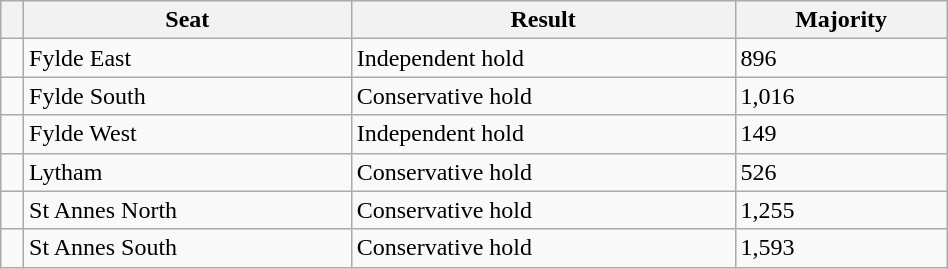<table class="wikitable" style="right; width:50%">
<tr>
<th></th>
<th>Seat</th>
<th>Result</th>
<th>Majority</th>
</tr>
<tr>
<td></td>
<td>Fylde East</td>
<td>Independent hold</td>
<td>896</td>
</tr>
<tr>
<td></td>
<td>Fylde South</td>
<td>Conservative hold</td>
<td>1,016</td>
</tr>
<tr>
<td></td>
<td>Fylde West</td>
<td>Independent hold</td>
<td>149</td>
</tr>
<tr>
<td></td>
<td>Lytham</td>
<td>Conservative hold</td>
<td>526</td>
</tr>
<tr>
<td></td>
<td>St Annes North</td>
<td>Conservative hold</td>
<td>1,255</td>
</tr>
<tr>
<td></td>
<td>St Annes South</td>
<td>Conservative hold</td>
<td>1,593</td>
</tr>
</table>
